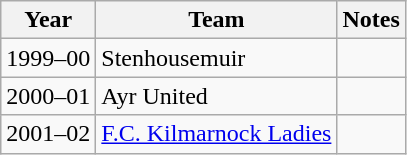<table class="wikitable">
<tr>
<th>Year</th>
<th>Team</th>
<th>Notes</th>
</tr>
<tr>
<td>1999–00</td>
<td>Stenhousemuir</td>
<td></td>
</tr>
<tr>
<td>2000–01</td>
<td>Ayr United</td>
<td></td>
</tr>
<tr>
<td>2001–02</td>
<td><a href='#'>F.C. Kilmarnock Ladies</a></td>
<td></td>
</tr>
</table>
